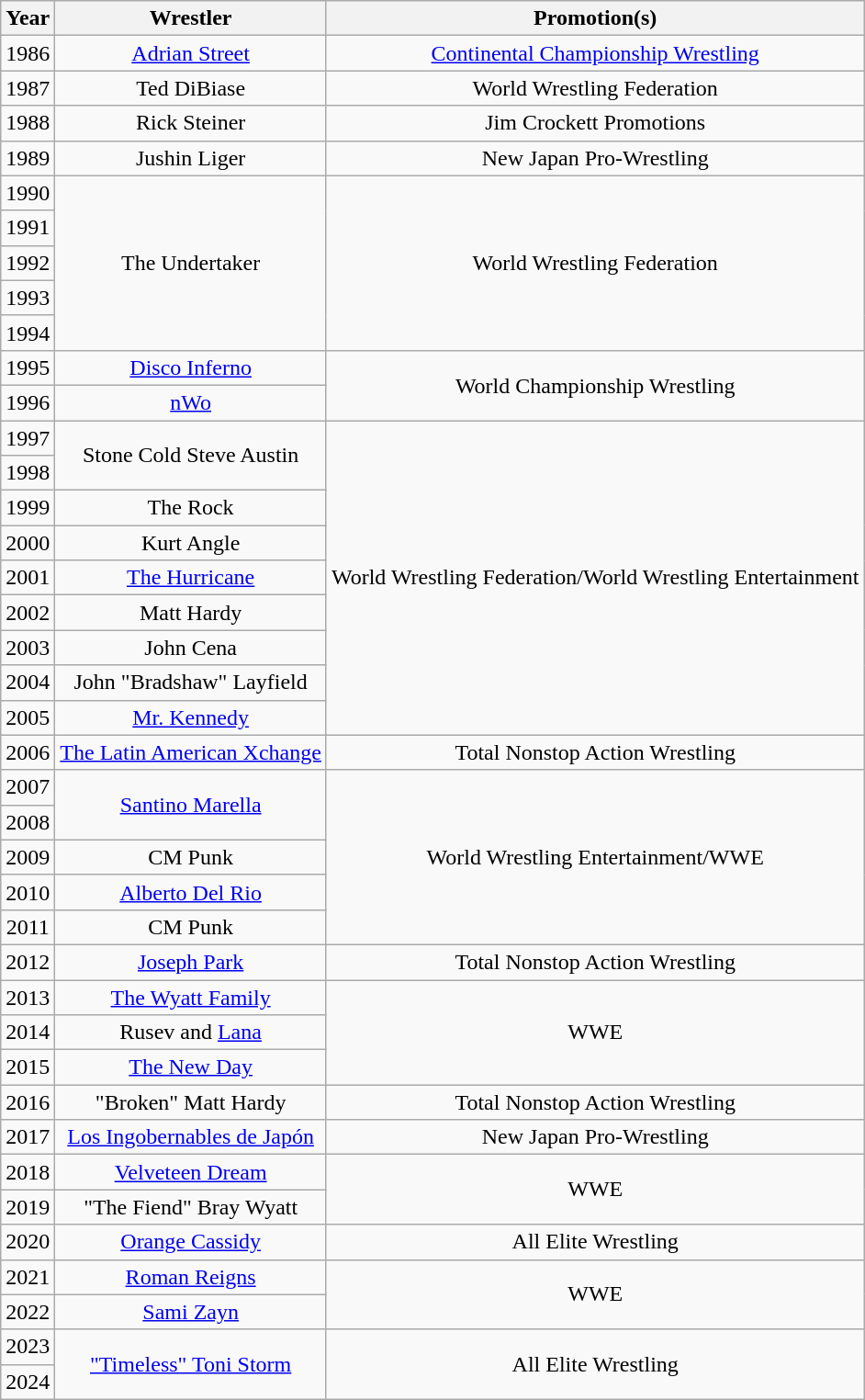<table class="wikitable sortable" style="text-align: center">
<tr>
<th>Year</th>
<th>Wrestler</th>
<th>Promotion(s)</th>
</tr>
<tr>
<td>1986</td>
<td><a href='#'>Adrian Street</a></td>
<td><a href='#'>Continental Championship Wrestling</a></td>
</tr>
<tr>
<td>1987</td>
<td>Ted DiBiase</td>
<td>World Wrestling Federation</td>
</tr>
<tr>
<td>1988</td>
<td>Rick Steiner</td>
<td>Jim Crockett Promotions</td>
</tr>
<tr>
<td>1989</td>
<td>Jushin Liger</td>
<td>New Japan Pro-Wrestling</td>
</tr>
<tr>
<td>1990</td>
<td rowspan=5>The Undertaker</td>
<td rowspan=5>World Wrestling Federation</td>
</tr>
<tr>
<td>1991</td>
</tr>
<tr>
<td>1992</td>
</tr>
<tr>
<td>1993</td>
</tr>
<tr>
<td>1994</td>
</tr>
<tr>
<td>1995</td>
<td><a href='#'>Disco Inferno</a></td>
<td rowspan=2>World Championship Wrestling</td>
</tr>
<tr>
<td>1996</td>
<td><a href='#'>nWo</a></td>
</tr>
<tr>
<td>1997</td>
<td rowspan=2>Stone Cold Steve Austin</td>
<td rowspan=9>World Wrestling Federation/World Wrestling Entertainment</td>
</tr>
<tr>
<td>1998</td>
</tr>
<tr>
<td>1999</td>
<td>The Rock</td>
</tr>
<tr>
<td>2000</td>
<td>Kurt Angle</td>
</tr>
<tr>
<td>2001</td>
<td><a href='#'>The Hurricane</a></td>
</tr>
<tr>
<td>2002</td>
<td>Matt Hardy</td>
</tr>
<tr>
<td>2003</td>
<td>John Cena</td>
</tr>
<tr>
<td>2004</td>
<td>John "Bradshaw" Layfield</td>
</tr>
<tr>
<td>2005</td>
<td><a href='#'>Mr. Kennedy</a></td>
</tr>
<tr>
<td>2006</td>
<td><a href='#'>The Latin American Xchange</a></td>
<td>Total Nonstop Action Wrestling</td>
</tr>
<tr>
<td>2007</td>
<td rowspan=2><a href='#'>Santino Marella</a></td>
<td rowspan=5>World Wrestling Entertainment/WWE</td>
</tr>
<tr>
<td>2008</td>
</tr>
<tr>
<td>2009</td>
<td>CM Punk</td>
</tr>
<tr>
<td>2010</td>
<td><a href='#'>Alberto Del Rio</a></td>
</tr>
<tr>
<td>2011</td>
<td>CM Punk</td>
</tr>
<tr>
<td>2012</td>
<td><a href='#'>Joseph Park</a></td>
<td>Total Nonstop Action Wrestling</td>
</tr>
<tr>
<td>2013</td>
<td><a href='#'>The Wyatt Family</a></td>
<td rowspan=3>WWE</td>
</tr>
<tr>
<td>2014</td>
<td>Rusev and <a href='#'>Lana</a></td>
</tr>
<tr>
<td>2015</td>
<td><a href='#'>The New Day</a></td>
</tr>
<tr>
<td>2016</td>
<td>"Broken" Matt Hardy</td>
<td>Total Nonstop Action Wrestling</td>
</tr>
<tr>
<td>2017</td>
<td><a href='#'>Los Ingobernables de Japón</a></td>
<td>New Japan Pro-Wrestling</td>
</tr>
<tr>
<td>2018</td>
<td><a href='#'>Velveteen Dream</a></td>
<td rowspan=2>WWE</td>
</tr>
<tr>
<td>2019</td>
<td>"The Fiend" Bray Wyatt</td>
</tr>
<tr>
<td>2020</td>
<td><a href='#'>Orange Cassidy</a></td>
<td>All Elite Wrestling</td>
</tr>
<tr>
<td>2021</td>
<td><a href='#'>Roman Reigns</a></td>
<td rowspan=2>WWE</td>
</tr>
<tr>
<td>2022</td>
<td><a href='#'>Sami Zayn</a></td>
</tr>
<tr>
<td>2023</td>
<td rowspan="2"><a href='#'>"Timeless" Toni Storm</a></td>
<td rowspan="2">All Elite Wrestling</td>
</tr>
<tr>
<td>2024</td>
</tr>
</table>
